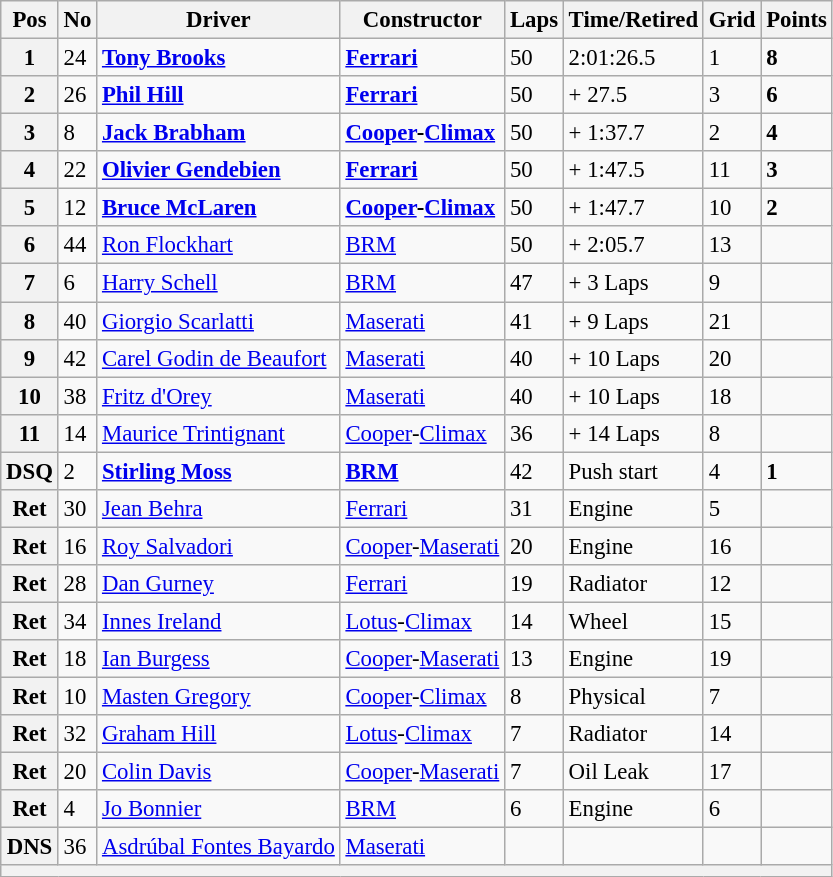<table class="wikitable" style="font-size: 95%;">
<tr>
<th>Pos</th>
<th>No</th>
<th>Driver</th>
<th>Constructor</th>
<th>Laps</th>
<th>Time/Retired</th>
<th>Grid</th>
<th>Points</th>
</tr>
<tr>
<th>1</th>
<td>24</td>
<td> <strong><a href='#'>Tony Brooks</a></strong></td>
<td><strong><a href='#'>Ferrari</a></strong></td>
<td>50</td>
<td>2:01:26.5</td>
<td>1</td>
<td><strong>8</strong></td>
</tr>
<tr>
<th>2</th>
<td>26</td>
<td> <strong><a href='#'>Phil Hill</a></strong></td>
<td><strong><a href='#'>Ferrari</a></strong></td>
<td>50</td>
<td>+ 27.5</td>
<td>3</td>
<td><strong>6</strong></td>
</tr>
<tr>
<th>3</th>
<td>8</td>
<td> <strong><a href='#'>Jack Brabham</a></strong></td>
<td><strong><a href='#'>Cooper</a>-<a href='#'>Climax</a></strong></td>
<td>50</td>
<td>+ 1:37.7</td>
<td>2</td>
<td><strong>4</strong></td>
</tr>
<tr>
<th>4</th>
<td>22</td>
<td> <strong><a href='#'>Olivier Gendebien</a></strong></td>
<td><strong><a href='#'>Ferrari</a></strong></td>
<td>50</td>
<td>+ 1:47.5</td>
<td>11</td>
<td><strong>3</strong></td>
</tr>
<tr>
<th>5</th>
<td>12</td>
<td> <strong><a href='#'>Bruce McLaren</a></strong></td>
<td><strong><a href='#'>Cooper</a>-<a href='#'>Climax</a></strong></td>
<td>50</td>
<td>+ 1:47.7</td>
<td>10</td>
<td><strong>2</strong></td>
</tr>
<tr>
<th>6</th>
<td>44</td>
<td> <a href='#'>Ron Flockhart</a></td>
<td><a href='#'>BRM</a></td>
<td>50</td>
<td>+ 2:05.7</td>
<td>13</td>
<td> </td>
</tr>
<tr>
<th>7</th>
<td>6</td>
<td> <a href='#'>Harry Schell</a></td>
<td><a href='#'>BRM</a></td>
<td>47</td>
<td>+ 3 Laps</td>
<td>9</td>
<td> </td>
</tr>
<tr>
<th>8</th>
<td>40</td>
<td> <a href='#'>Giorgio Scarlatti</a></td>
<td><a href='#'>Maserati</a></td>
<td>41</td>
<td>+ 9 Laps</td>
<td>21</td>
<td> </td>
</tr>
<tr>
<th>9</th>
<td>42</td>
<td> <a href='#'>Carel Godin de Beaufort</a></td>
<td><a href='#'>Maserati</a></td>
<td>40</td>
<td>+ 10 Laps</td>
<td>20</td>
<td> </td>
</tr>
<tr>
<th>10</th>
<td>38</td>
<td> <a href='#'>Fritz d'Orey</a></td>
<td><a href='#'>Maserati</a></td>
<td>40</td>
<td>+ 10 Laps</td>
<td>18</td>
<td> </td>
</tr>
<tr>
<th>11</th>
<td>14</td>
<td> <a href='#'>Maurice Trintignant</a></td>
<td><a href='#'>Cooper</a>-<a href='#'>Climax</a></td>
<td>36</td>
<td>+ 14 Laps</td>
<td>8</td>
<td> </td>
</tr>
<tr>
<th>DSQ</th>
<td>2</td>
<td> <strong><a href='#'>Stirling Moss</a></strong></td>
<td><strong><a href='#'>BRM</a></strong></td>
<td>42</td>
<td>Push start</td>
<td>4</td>
<td><strong>1</strong></td>
</tr>
<tr>
<th>Ret</th>
<td>30</td>
<td> <a href='#'>Jean Behra</a></td>
<td><a href='#'>Ferrari</a></td>
<td>31</td>
<td>Engine</td>
<td>5</td>
<td> </td>
</tr>
<tr>
<th>Ret</th>
<td>16</td>
<td> <a href='#'>Roy Salvadori</a></td>
<td><a href='#'>Cooper</a>-<a href='#'>Maserati</a></td>
<td>20</td>
<td>Engine</td>
<td>16</td>
<td> </td>
</tr>
<tr>
<th>Ret</th>
<td>28</td>
<td> <a href='#'>Dan Gurney</a></td>
<td><a href='#'>Ferrari</a></td>
<td>19</td>
<td>Radiator</td>
<td>12</td>
<td> </td>
</tr>
<tr>
<th>Ret</th>
<td>34</td>
<td> <a href='#'>Innes Ireland</a></td>
<td><a href='#'>Lotus</a>-<a href='#'>Climax</a></td>
<td>14</td>
<td>Wheel</td>
<td>15</td>
<td> </td>
</tr>
<tr>
<th>Ret</th>
<td>18</td>
<td> <a href='#'>Ian Burgess</a></td>
<td><a href='#'>Cooper</a>-<a href='#'>Maserati</a></td>
<td>13</td>
<td>Engine</td>
<td>19</td>
<td> </td>
</tr>
<tr>
<th>Ret</th>
<td>10</td>
<td> <a href='#'>Masten Gregory</a></td>
<td><a href='#'>Cooper</a>-<a href='#'>Climax</a></td>
<td>8</td>
<td>Physical</td>
<td>7</td>
<td> </td>
</tr>
<tr>
<th>Ret</th>
<td>32</td>
<td> <a href='#'>Graham Hill</a></td>
<td><a href='#'>Lotus</a>-<a href='#'>Climax</a></td>
<td>7</td>
<td>Radiator</td>
<td>14</td>
<td> </td>
</tr>
<tr>
<th>Ret</th>
<td>20</td>
<td> <a href='#'>Colin Davis</a></td>
<td><a href='#'>Cooper</a>-<a href='#'>Maserati</a></td>
<td>7</td>
<td>Oil Leak</td>
<td>17</td>
<td> </td>
</tr>
<tr>
<th>Ret</th>
<td>4</td>
<td> <a href='#'>Jo Bonnier</a></td>
<td><a href='#'>BRM</a></td>
<td>6</td>
<td>Engine</td>
<td>6</td>
<td> </td>
</tr>
<tr>
<th>DNS</th>
<td>36</td>
<td> <a href='#'>Asdrúbal Fontes Bayardo</a></td>
<td><a href='#'>Maserati</a></td>
<td> </td>
<td> </td>
<td> </td>
<td> </td>
</tr>
<tr>
<th colspan="8"></th>
</tr>
</table>
